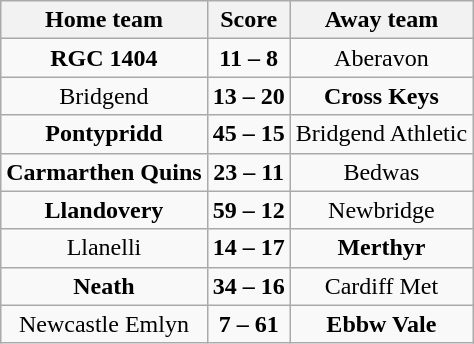<table class="wikitable" style="text-align: center">
<tr>
<th>Home team</th>
<th>Score</th>
<th>Away team</th>
</tr>
<tr>
<td><strong>RGC 1404</strong></td>
<td><strong>11 – 8</strong></td>
<td>Aberavon</td>
</tr>
<tr>
<td>Bridgend</td>
<td><strong>13 – 20</strong></td>
<td><strong>Cross Keys</strong></td>
</tr>
<tr>
<td><strong>Pontypridd</strong></td>
<td><strong>45 – 15</strong></td>
<td>Bridgend Athletic</td>
</tr>
<tr>
<td><strong>Carmarthen Quins</strong></td>
<td><strong>23 – 11</strong></td>
<td>Bedwas</td>
</tr>
<tr>
<td><strong>Llandovery</strong></td>
<td><strong>59 – 12</strong></td>
<td>Newbridge</td>
</tr>
<tr>
<td>Llanelli</td>
<td><strong>14 – 17</strong></td>
<td><strong>Merthyr</strong></td>
</tr>
<tr>
<td><strong>Neath</strong></td>
<td><strong>34 – 16</strong></td>
<td>Cardiff Met</td>
</tr>
<tr>
<td>Newcastle Emlyn</td>
<td><strong>7 – 61</strong></td>
<td><strong>Ebbw Vale</strong></td>
</tr>
</table>
